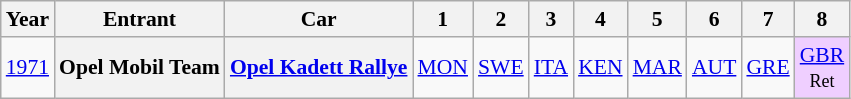<table class="wikitable" style="text-align:center; font-size:90%;">
<tr>
<th>Year</th>
<th>Entrant</th>
<th>Car</th>
<th>1</th>
<th>2</th>
<th>3</th>
<th>4</th>
<th>5</th>
<th>6</th>
<th>7</th>
<th>8</th>
</tr>
<tr>
<td><a href='#'>1971</a></td>
<th>Opel Mobil Team</th>
<th><a href='#'>Opel Kadett Rallye</a></th>
<td><a href='#'>MON</a></td>
<td><a href='#'>SWE</a></td>
<td><a href='#'>ITA</a></td>
<td><a href='#'>KEN</a></td>
<td><a href='#'>MAR</a></td>
<td><a href='#'>AUT</a></td>
<td><a href='#'>GRE</a></td>
<td style="background:#EFCFFF;"><a href='#'>GBR</a><br><small>Ret</small></td>
</tr>
</table>
